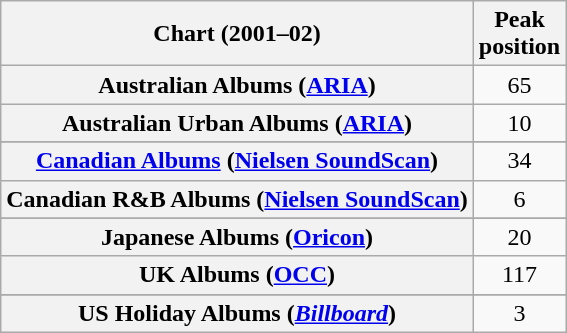<table class="wikitable sortable plainrowheaders" style="text-align:center">
<tr>
<th scope="col">Chart (2001–02)</th>
<th scope="col">Peak<br>position</th>
</tr>
<tr>
<th scope="row">Australian Albums (<a href='#'>ARIA</a>)</th>
<td>65</td>
</tr>
<tr>
<th scope="row">Australian Urban Albums (<a href='#'>ARIA</a>)</th>
<td>10</td>
</tr>
<tr>
</tr>
<tr>
<th scope="row"><a href='#'>Canadian Albums</a> (<a href='#'>Nielsen SoundScan</a>)</th>
<td>34</td>
</tr>
<tr>
<th scope="row">Canadian R&B Albums (<a href='#'>Nielsen SoundScan</a>)</th>
<td>6</td>
</tr>
<tr>
</tr>
<tr>
</tr>
<tr>
</tr>
<tr>
<th scope="row">Japanese Albums (<a href='#'>Oricon</a>)</th>
<td>20</td>
</tr>
<tr>
<th scope="row">UK Albums (<a href='#'>OCC</a>)</th>
<td>117</td>
</tr>
<tr>
</tr>
<tr>
</tr>
<tr>
</tr>
<tr>
<th scope="row">US Holiday Albums (<em><a href='#'>Billboard</a></em>)</th>
<td>3</td>
</tr>
</table>
